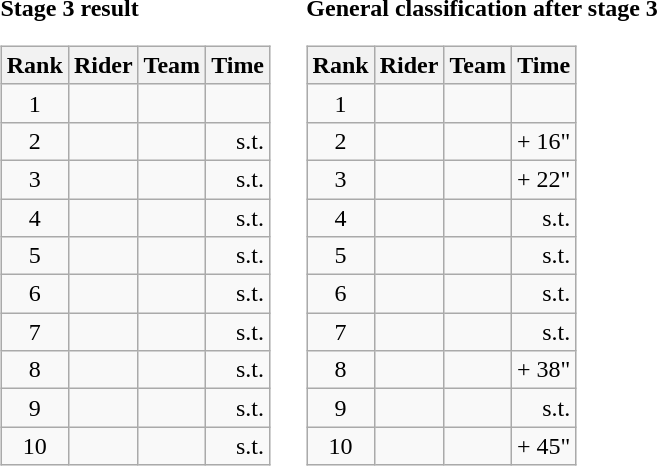<table>
<tr>
<td><strong>Stage 3 result</strong><br><table class="wikitable">
<tr>
<th scope="col">Rank</th>
<th scope="col">Rider</th>
<th scope="col">Team</th>
<th scope="col">Time</th>
</tr>
<tr>
<td style="text-align:center;">1</td>
<td></td>
<td></td>
<td style="text-align:right;"></td>
</tr>
<tr>
<td style="text-align:center;">2</td>
<td></td>
<td></td>
<td style="text-align:right;">s.t.</td>
</tr>
<tr>
<td style="text-align:center;">3</td>
<td></td>
<td></td>
<td style="text-align:right;">s.t.</td>
</tr>
<tr>
<td style="text-align:center;">4</td>
<td></td>
<td></td>
<td style="text-align:right;">s.t.</td>
</tr>
<tr>
<td style="text-align:center;">5</td>
<td></td>
<td></td>
<td style="text-align:right;">s.t.</td>
</tr>
<tr>
<td style="text-align:center;">6</td>
<td></td>
<td></td>
<td style="text-align:right;">s.t.</td>
</tr>
<tr>
<td style="text-align:center;">7</td>
<td></td>
<td></td>
<td style="text-align:right;">s.t.</td>
</tr>
<tr>
<td style="text-align:center;">8</td>
<td></td>
<td></td>
<td style="text-align:right;">s.t.</td>
</tr>
<tr>
<td style="text-align:center;">9</td>
<td></td>
<td></td>
<td style="text-align:right;">s.t.</td>
</tr>
<tr>
<td style="text-align:center;">10</td>
<td></td>
<td></td>
<td style="text-align:right;">s.t.</td>
</tr>
</table>
</td>
<td></td>
<td><strong>General classification after stage 3</strong><br><table class="wikitable">
<tr>
<th scope="col">Rank</th>
<th scope="col">Rider</th>
<th scope="col">Team</th>
<th scope="col">Time</th>
</tr>
<tr>
<td style="text-align:center;">1</td>
<td></td>
<td></td>
<td style="text-align:right;"></td>
</tr>
<tr>
<td style="text-align:center;">2</td>
<td></td>
<td></td>
<td style="text-align:right;">+ 16"</td>
</tr>
<tr>
<td style="text-align:center;">3</td>
<td></td>
<td></td>
<td style="text-align:right;">+ 22"</td>
</tr>
<tr>
<td style="text-align:center;">4</td>
<td></td>
<td></td>
<td style="text-align:right;">s.t.</td>
</tr>
<tr>
<td style="text-align:center;">5</td>
<td></td>
<td></td>
<td style="text-align:right;">s.t.</td>
</tr>
<tr>
<td style="text-align:center;">6</td>
<td></td>
<td></td>
<td style="text-align:right;">s.t.</td>
</tr>
<tr>
<td style="text-align:center;">7</td>
<td></td>
<td></td>
<td style="text-align:right;">s.t.</td>
</tr>
<tr>
<td style="text-align:center;">8</td>
<td></td>
<td></td>
<td style="text-align:right;">+ 38"</td>
</tr>
<tr>
<td style="text-align:center;">9</td>
<td></td>
<td></td>
<td style="text-align:right;">s.t.</td>
</tr>
<tr>
<td style="text-align:center;">10</td>
<td></td>
<td></td>
<td style="text-align:right;">+ 45"</td>
</tr>
</table>
</td>
</tr>
</table>
